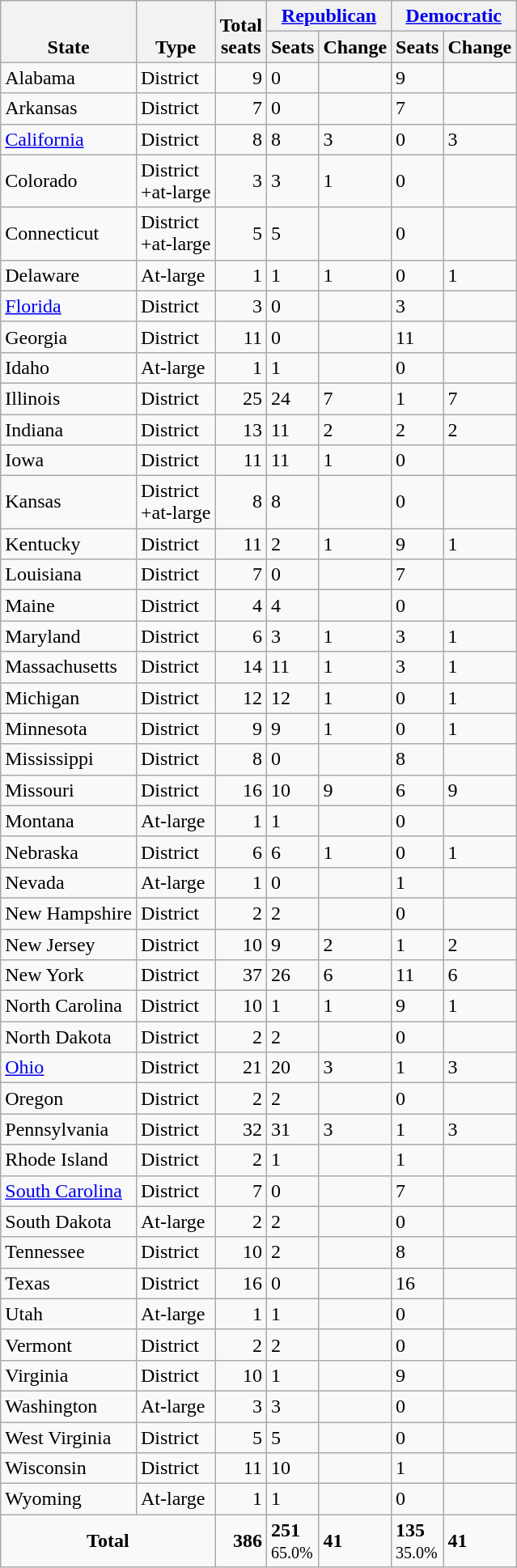<table class=wikitable>
<tr valign=bottom>
<th rowspan=2>State</th>
<th rowspan=2>Type</th>
<th rowspan=2>Total<br>seats</th>
<th colspan=2 ><a href='#'>Republican</a></th>
<th colspan=2 ><a href='#'>Democratic</a></th>
</tr>
<tr>
<th>Seats</th>
<th>Change</th>
<th>Seats</th>
<th>Change</th>
</tr>
<tr>
<td>Alabama</td>
<td>District</td>
<td align=right>9</td>
<td>0</td>
<td></td>
<td>9</td>
<td></td>
</tr>
<tr>
<td>Arkansas</td>
<td>District</td>
<td align=right>7</td>
<td>0</td>
<td></td>
<td>7</td>
<td></td>
</tr>
<tr>
<td><a href='#'>California</a></td>
<td>District</td>
<td align=right>8</td>
<td>8</td>
<td> 3</td>
<td>0</td>
<td> 3</td>
</tr>
<tr>
<td>Colorado</td>
<td>District<br>+at-large</td>
<td align=right>3</td>
<td>3</td>
<td> 1</td>
<td>0</td>
<td></td>
</tr>
<tr>
<td>Connecticut</td>
<td>District<br>+at-large</td>
<td align=right>5</td>
<td>5</td>
<td></td>
<td>0</td>
<td></td>
</tr>
<tr>
<td>Delaware</td>
<td>At-large</td>
<td align=right>1</td>
<td>1</td>
<td> 1</td>
<td>0</td>
<td> 1</td>
</tr>
<tr>
<td><a href='#'>Florida</a></td>
<td>District</td>
<td align=right>3</td>
<td>0</td>
<td></td>
<td>3</td>
<td></td>
</tr>
<tr>
<td>Georgia</td>
<td>District</td>
<td align=right>11</td>
<td>0</td>
<td></td>
<td>11</td>
<td></td>
</tr>
<tr>
<td>Idaho</td>
<td>At-large</td>
<td align=right>1</td>
<td>1</td>
<td></td>
<td>0</td>
<td></td>
</tr>
<tr>
<td>Illinois</td>
<td>District</td>
<td align=right>25</td>
<td>24</td>
<td> 7</td>
<td>1</td>
<td> 7</td>
</tr>
<tr>
<td>Indiana</td>
<td>District</td>
<td align=right>13</td>
<td>11</td>
<td> 2</td>
<td>2</td>
<td> 2</td>
</tr>
<tr>
<td>Iowa</td>
<td>District</td>
<td align=right>11</td>
<td>11</td>
<td> 1</td>
<td>0</td>
<td></td>
</tr>
<tr>
<td>Kansas</td>
<td>District<br>+at-large</td>
<td align=right>8</td>
<td>8</td>
<td></td>
<td>0</td>
<td></td>
</tr>
<tr>
<td>Kentucky</td>
<td>District</td>
<td align=right>11</td>
<td>2</td>
<td> 1</td>
<td>9</td>
<td> 1</td>
</tr>
<tr>
<td>Louisiana</td>
<td>District</td>
<td align=right>7</td>
<td>0</td>
<td></td>
<td>7</td>
<td></td>
</tr>
<tr>
<td>Maine</td>
<td>District</td>
<td align=right>4</td>
<td>4</td>
<td></td>
<td>0</td>
<td></td>
</tr>
<tr>
<td>Maryland</td>
<td>District</td>
<td align=right>6</td>
<td>3</td>
<td> 1</td>
<td>3</td>
<td> 1</td>
</tr>
<tr>
<td>Massachusetts</td>
<td>District</td>
<td align=right>14</td>
<td>11</td>
<td> 1</td>
<td>3</td>
<td> 1</td>
</tr>
<tr>
<td>Michigan</td>
<td>District</td>
<td align=right>12</td>
<td>12</td>
<td> 1</td>
<td>0</td>
<td> 1</td>
</tr>
<tr>
<td>Minnesota</td>
<td>District</td>
<td align=right>9</td>
<td>9</td>
<td> 1</td>
<td>0</td>
<td> 1</td>
</tr>
<tr>
<td>Mississippi</td>
<td>District</td>
<td align=right>8</td>
<td>0</td>
<td></td>
<td>8</td>
<td></td>
</tr>
<tr>
<td>Missouri</td>
<td>District</td>
<td align=right>16</td>
<td>10</td>
<td> 9</td>
<td>6</td>
<td> 9</td>
</tr>
<tr>
<td>Montana</td>
<td>At-large</td>
<td align=right>1</td>
<td>1</td>
<td></td>
<td>0</td>
<td></td>
</tr>
<tr>
<td>Nebraska</td>
<td>District</td>
<td align=right>6</td>
<td>6</td>
<td> 1</td>
<td>0</td>
<td> 1</td>
</tr>
<tr>
<td>Nevada</td>
<td>At-large</td>
<td align=right>1</td>
<td>0</td>
<td></td>
<td>1</td>
<td></td>
</tr>
<tr>
<td>New Hampshire</td>
<td>District</td>
<td align=right>2</td>
<td>2</td>
<td></td>
<td>0</td>
<td></td>
</tr>
<tr>
<td>New Jersey</td>
<td>District</td>
<td align=right>10</td>
<td>9</td>
<td> 2</td>
<td>1</td>
<td> 2</td>
</tr>
<tr>
<td>New York</td>
<td>District</td>
<td align=right>37</td>
<td>26</td>
<td> 6</td>
<td>11</td>
<td> 6</td>
</tr>
<tr>
<td>North Carolina</td>
<td>District</td>
<td align=right>10</td>
<td>1</td>
<td> 1</td>
<td>9</td>
<td> 1</td>
</tr>
<tr>
<td>North Dakota</td>
<td>District</td>
<td align=right>2</td>
<td>2</td>
<td></td>
<td>0</td>
<td></td>
</tr>
<tr>
<td><a href='#'>Ohio</a></td>
<td>District</td>
<td align=right>21</td>
<td>20</td>
<td> 3</td>
<td>1</td>
<td> 3</td>
</tr>
<tr>
<td>Oregon</td>
<td>District</td>
<td align=right>2</td>
<td>2</td>
<td></td>
<td>0</td>
<td></td>
</tr>
<tr>
<td>Pennsylvania</td>
<td>District</td>
<td align=right>32</td>
<td>31</td>
<td> 3</td>
<td>1</td>
<td> 3</td>
</tr>
<tr>
<td>Rhode Island</td>
<td>District</td>
<td align=right>2</td>
<td>1</td>
<td></td>
<td>1</td>
<td></td>
</tr>
<tr>
<td><a href='#'>South Carolina</a></td>
<td>District</td>
<td align=right>7</td>
<td>0</td>
<td></td>
<td>7</td>
<td></td>
</tr>
<tr>
<td>South Dakota</td>
<td>At-large</td>
<td align=right>2</td>
<td>2</td>
<td></td>
<td>0</td>
<td></td>
</tr>
<tr>
<td>Tennessee</td>
<td>District</td>
<td align=right>10</td>
<td>2</td>
<td></td>
<td>8</td>
<td></td>
</tr>
<tr>
<td>Texas</td>
<td>District</td>
<td align=right>16</td>
<td>0</td>
<td></td>
<td>16</td>
<td></td>
</tr>
<tr>
<td>Utah</td>
<td>At-large</td>
<td align=right>1</td>
<td>1</td>
<td></td>
<td>0</td>
<td></td>
</tr>
<tr>
<td>Vermont</td>
<td>District</td>
<td align=right>2</td>
<td>2</td>
<td></td>
<td>0</td>
<td></td>
</tr>
<tr>
<td>Virginia</td>
<td>District</td>
<td align=right>10</td>
<td>1</td>
<td></td>
<td>9</td>
<td></td>
</tr>
<tr>
<td>Washington</td>
<td>At-large</td>
<td align=right>3</td>
<td>3</td>
<td></td>
<td>0</td>
<td></td>
</tr>
<tr>
<td>West Virginia</td>
<td>District</td>
<td align=right>5</td>
<td>5</td>
<td></td>
<td>0</td>
<td></td>
</tr>
<tr>
<td>Wisconsin</td>
<td>District</td>
<td align=right>11</td>
<td>10</td>
<td></td>
<td>1</td>
<td></td>
</tr>
<tr>
<td>Wyoming</td>
<td>At-large</td>
<td align=right>1</td>
<td>1</td>
<td></td>
<td>0</td>
<td></td>
</tr>
<tr>
<td align=center colspan=2><strong>Total</strong></td>
<td align=right><strong>386</strong></td>
<td><strong>251</strong><br><small>65.0%</small></td>
<td> <strong>41</strong></td>
<td><strong>135</strong><br><small>35.0%</small></td>
<td> <strong>41</strong></td>
</tr>
</table>
